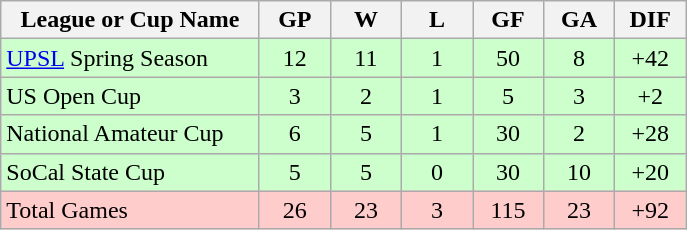<table class="wikitable" style="text-align:center;">
<tr>
<th width=165>League or Cup Name</th>
<th width=40>GP</th>
<th width=40>W</th>
<th width=40>L</th>
<th width=40>GF</th>
<th width=40>GA</th>
<th width=40>DIF</th>
</tr>
<tr style="background:#ccffcc;">
<td style="text-align:left;"><a href='#'>UPSL</a> Spring Season</td>
<td>12</td>
<td>11</td>
<td>1</td>
<td>50</td>
<td>8</td>
<td>+42</td>
</tr>
<tr style="background:#ccffcc;">
<td style="text-align:left;">US Open Cup</td>
<td>3</td>
<td>2</td>
<td>1</td>
<td>5</td>
<td>3</td>
<td>+2</td>
</tr>
<tr style="background:#ccffcc;">
<td style="text-align:left;">National Amateur Cup</td>
<td>6</td>
<td>5</td>
<td>1</td>
<td>30</td>
<td>2</td>
<td>+28</td>
</tr>
<tr style="background:#ccffcc;">
<td style="text-align:left;">SoCal State Cup</td>
<td>5</td>
<td>5</td>
<td>0</td>
<td>30</td>
<td>10</td>
<td>+20</td>
</tr>
<tr style="background:#ffcccc;">
<td style="text-align:left;">Total Games</td>
<td>26</td>
<td>23</td>
<td>3</td>
<td>115</td>
<td>23</td>
<td>+92</td>
</tr>
</table>
